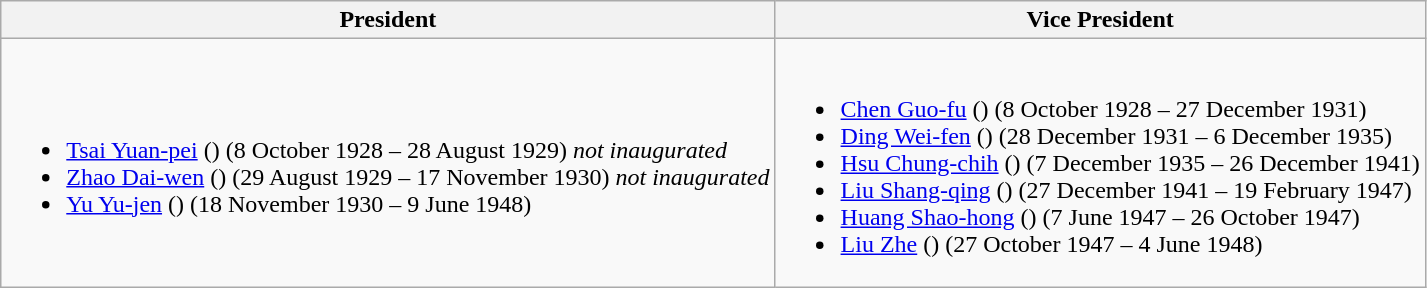<table class=wikitable>
<tr>
<th>President</th>
<th>Vice President</th>
</tr>
<tr>
<td><br><ul><li><a href='#'>Tsai Yuan-pei</a> () (8 October 1928 – 28 August 1929) <em>not inaugurated</em></li><li><a href='#'>Zhao Dai-wen</a> () (29 August 1929 – 17 November 1930) <em>not inaugurated</em></li><li><a href='#'>Yu Yu-jen</a> () (18 November 1930 – 9 June 1948)</li></ul></td>
<td><br><ul><li><a href='#'>Chen Guo-fu</a> () (8 October 1928 – 27 December 1931)</li><li><a href='#'>Ding Wei-fen</a> () (28 December 1931 – 6 December 1935)</li><li><a href='#'>Hsu Chung-chih</a> () (7 December 1935 – 26 December 1941)</li><li><a href='#'>Liu Shang-qing</a> () (27 December 1941 – 19 February 1947)</li><li><a href='#'>Huang Shao-hong</a> () (7 June 1947 – 26 October 1947)</li><li><a href='#'>Liu Zhe</a> () (27 October 1947 – 4 June 1948)</li></ul></td>
</tr>
</table>
